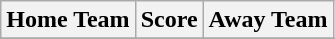<table class="wikitable" style="text-align: center">
<tr>
<th>Home Team</th>
<th>Score</th>
<th>Away Team</th>
</tr>
<tr>
</tr>
</table>
